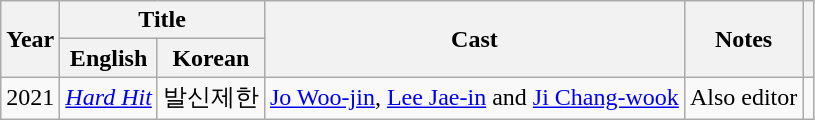<table class="wikitable plainrowheaders">
<tr>
<th scope="col" rowspan=2>Year</th>
<th scope="col" colspan=2>Title</th>
<th scope="col" rowspan=2>Cast</th>
<th scope="col" rowspan=2 class="unsortable">Notes</th>
<th scope="col" rowspan=2 class="unsortable"></th>
</tr>
<tr>
<th>English</th>
<th>Korean</th>
</tr>
<tr>
<td>2021</td>
<td><em><a href='#'>Hard Hit</a></em></td>
<td>발신제한</td>
<td><a href='#'>Jo Woo-jin</a>, <a href='#'>Lee Jae-in</a> and <a href='#'>Ji Chang-wook</a></td>
<td>Also editor</td>
<td></td>
</tr>
</table>
